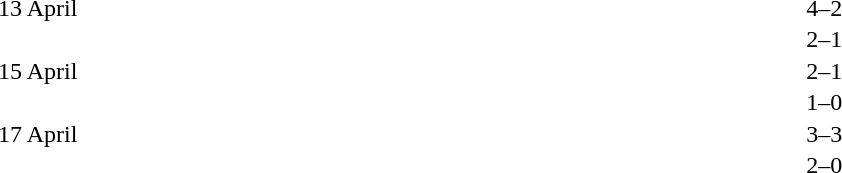<table cellspacing=1 width=70%>
<tr>
<th width=25%></th>
<th width=30%></th>
<th width=15%></th>
<th width=30%></th>
</tr>
<tr>
<td>13 April</td>
<td align=right></td>
<td align=center>4–2</td>
<td></td>
</tr>
<tr>
<td></td>
<td align=right></td>
<td align=center>2–1</td>
<td></td>
</tr>
<tr>
<td>15 April</td>
<td align=right></td>
<td align=center>2–1</td>
<td></td>
</tr>
<tr>
<td></td>
<td align=right></td>
<td align=center>1–0</td>
<td></td>
</tr>
<tr>
<td>17 April</td>
<td align=right></td>
<td align=center>3–3</td>
<td></td>
</tr>
<tr>
<td></td>
<td align=right></td>
<td align=center>2–0</td>
<td></td>
</tr>
</table>
